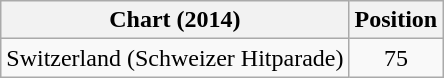<table class="wikitable">
<tr>
<th>Chart (2014)</th>
<th>Position</th>
</tr>
<tr>
<td>Switzerland (Schweizer Hitparade)</td>
<td style="text-align:center">75</td>
</tr>
</table>
